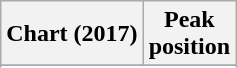<table class="wikitable sortable plainrowheaders" style="text-align:center">
<tr>
<th scope="col">Chart (2017)</th>
<th scope="col">Peak<br> position</th>
</tr>
<tr>
</tr>
<tr>
</tr>
<tr>
</tr>
</table>
